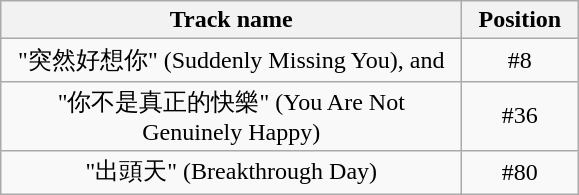<table class="wikitable" style="text-align:center">
<tr>
<th width="300px">Track name</th>
<th width="70px">Position</th>
</tr>
<tr>
<td>"突然好想你" (Suddenly Missing You),  and</td>
<td>#8</td>
</tr>
<tr>
<td>"你不是真正的快樂" (You Are Not Genuinely Happy)</td>
<td>#36</td>
</tr>
<tr>
<td>"出頭天" (Breakthrough Day)</td>
<td>#80</td>
</tr>
</table>
